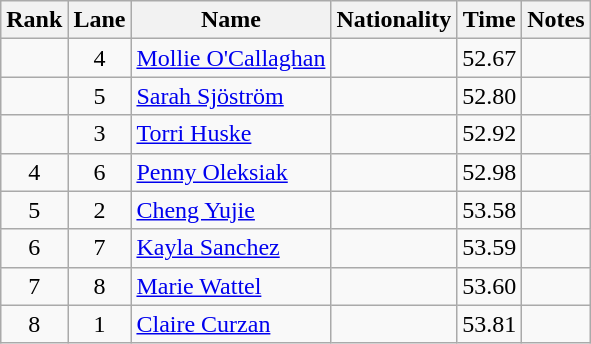<table class="wikitable sortable" style="text-align:center">
<tr>
<th>Rank</th>
<th>Lane</th>
<th>Name</th>
<th>Nationality</th>
<th>Time</th>
<th>Notes</th>
</tr>
<tr>
<td></td>
<td>4</td>
<td align=left><a href='#'>Mollie O'Callaghan</a></td>
<td align=left></td>
<td>52.67</td>
<td></td>
</tr>
<tr>
<td></td>
<td>5</td>
<td align=left><a href='#'>Sarah Sjöström</a></td>
<td align=left></td>
<td>52.80</td>
<td></td>
</tr>
<tr>
<td></td>
<td>3</td>
<td align=left><a href='#'>Torri Huske</a></td>
<td align=left></td>
<td>52.92</td>
<td></td>
</tr>
<tr>
<td>4</td>
<td>6</td>
<td align=left><a href='#'>Penny Oleksiak</a></td>
<td align=left></td>
<td>52.98</td>
<td></td>
</tr>
<tr>
<td>5</td>
<td>2</td>
<td align=left><a href='#'>Cheng Yujie</a></td>
<td align=left></td>
<td>53.58</td>
<td></td>
</tr>
<tr>
<td>6</td>
<td>7</td>
<td align=left><a href='#'>Kayla Sanchez</a></td>
<td align=left></td>
<td>53.59</td>
<td></td>
</tr>
<tr>
<td>7</td>
<td>8</td>
<td align=left><a href='#'>Marie Wattel</a></td>
<td align=left></td>
<td>53.60</td>
<td></td>
</tr>
<tr>
<td>8</td>
<td>1</td>
<td align=left><a href='#'>Claire Curzan</a></td>
<td align=left></td>
<td>53.81</td>
<td></td>
</tr>
</table>
